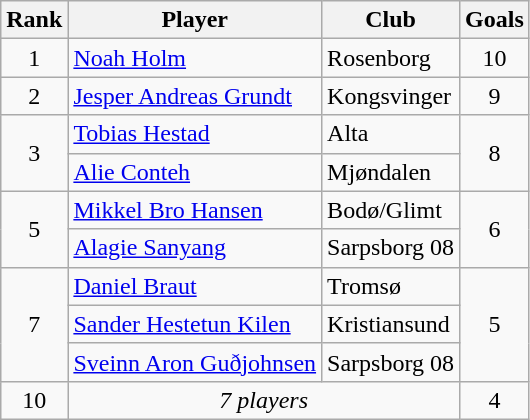<table class="wikitable" style="text-align:center">
<tr>
<th>Rank</th>
<th>Player</th>
<th>Club</th>
<th>Goals</th>
</tr>
<tr>
<td>1</td>
<td align=left> <a href='#'>Noah Holm</a></td>
<td align=left>Rosenborg</td>
<td>10</td>
</tr>
<tr>
<td>2</td>
<td align=left> <a href='#'>Jesper Andreas Grundt</a></td>
<td align=left>Kongsvinger</td>
<td>9</td>
</tr>
<tr>
<td rowspan=2>3</td>
<td align=left> <a href='#'>Tobias Hestad</a></td>
<td align=left>Alta</td>
<td rowspan=2>8</td>
</tr>
<tr>
<td align=left> <a href='#'>Alie Conteh</a></td>
<td align=left>Mjøndalen</td>
</tr>
<tr>
<td rowspan="2">5</td>
<td align=left> <a href='#'>Mikkel Bro Hansen</a></td>
<td align=left>Bodø/Glimt</td>
<td rowspan="2">6</td>
</tr>
<tr>
<td align=left> <a href='#'>Alagie Sanyang</a></td>
<td align=left>Sarpsborg 08</td>
</tr>
<tr>
<td rowspan=3>7</td>
<td align=left> <a href='#'>Daniel Braut</a></td>
<td align=left>Tromsø</td>
<td rowspan=3>5</td>
</tr>
<tr>
<td align=left> <a href='#'>Sander Hestetun Kilen</a></td>
<td align=left>Kristiansund</td>
</tr>
<tr>
<td align=left> <a href='#'>Sveinn Aron Guðjohnsen</a></td>
<td align=left>Sarpsborg 08</td>
</tr>
<tr>
<td>10</td>
<td colspan=2><em>7 players</em></td>
<td>4</td>
</tr>
</table>
